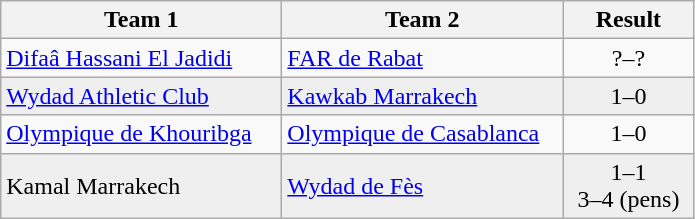<table class="wikitable">
<tr>
<th width="180">Team 1</th>
<th width="180">Team 2</th>
<th width="80">Result</th>
</tr>
<tr>
<td><a href='#'>Difaâ Hassani El Jadidi</a></td>
<td><a href='#'>FAR de Rabat</a></td>
<td align="center">?–?</td>
</tr>
<tr style="background:#EFEFEF">
<td><a href='#'>Wydad Athletic Club</a></td>
<td><a href='#'>Kawkab Marrakech</a></td>
<td align="center">1–0</td>
</tr>
<tr>
<td><a href='#'>Olympique de Khouribga</a></td>
<td><a href='#'>Olympique de Casablanca</a></td>
<td align="center">1–0</td>
</tr>
<tr style="background:#EFEFEF">
<td>Kamal Marrakech</td>
<td><a href='#'>Wydad de Fès</a></td>
<td align="center">1–1<br>3–4 (pens)</td>
</tr>
</table>
